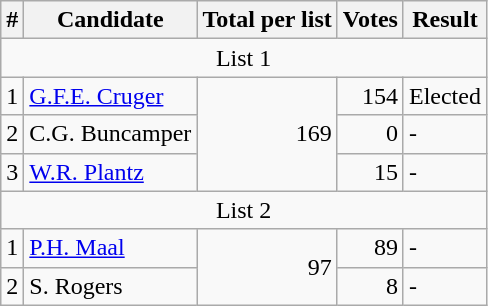<table class="wikitable">
<tr>
<th>#</th>
<th>Candidate</th>
<th>Total per list</th>
<th>Votes</th>
<th>Result</th>
</tr>
<tr>
<td Colspan = "5" style="text-align:center;">List 1</td>
</tr>
<tr>
<td>1</td>
<td><a href='#'>G.F.E. Cruger</a></td>
<td Rowspan="3" style="text-align:right">169</td>
<td style="text-align:right">154</td>
<td>Elected</td>
</tr>
<tr>
<td>2</td>
<td>C.G. Buncamper</td>
<td style="text-align:right">0</td>
<td>-</td>
</tr>
<tr>
<td>3</td>
<td><a href='#'>W.R. Plantz</a></td>
<td style="text-align:right">15</td>
<td>-</td>
</tr>
<tr>
<td Colspan = "5" style="text-align:center;">List 2</td>
</tr>
<tr>
<td>1</td>
<td><a href='#'>P.H. Maal</a></td>
<td Rowspan="2" style="text-align:right">97</td>
<td style="text-align:right">89</td>
<td>-</td>
</tr>
<tr>
<td>2</td>
<td>S. Rogers</td>
<td style="text-align:right">8</td>
<td>-</td>
</tr>
</table>
